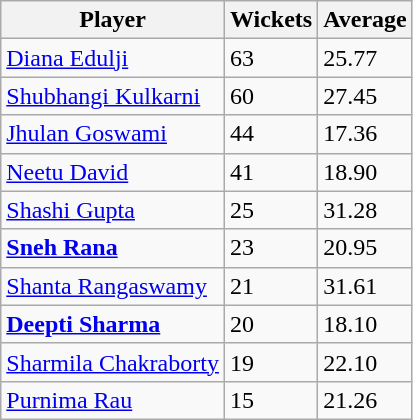<table class="wikitable">
<tr>
<th>Player</th>
<th>Wickets</th>
<th>Average</th>
</tr>
<tr>
<td><a href='#'>Diana Edulji</a></td>
<td>63</td>
<td>25.77</td>
</tr>
<tr>
<td><a href='#'>Shubhangi Kulkarni</a></td>
<td>60</td>
<td>27.45</td>
</tr>
<tr>
<td><a href='#'>Jhulan Goswami</a></td>
<td>44</td>
<td>17.36</td>
</tr>
<tr>
<td><a href='#'>Neetu David</a></td>
<td>41</td>
<td>18.90</td>
</tr>
<tr>
<td><a href='#'>Shashi Gupta</a></td>
<td>25</td>
<td>31.28</td>
</tr>
<tr>
<td><strong><a href='#'>Sneh Rana</a></strong></td>
<td>23</td>
<td>20.95</td>
</tr>
<tr>
<td><a href='#'>Shanta Rangaswamy</a></td>
<td>21</td>
<td>31.61</td>
</tr>
<tr>
<td><strong><a href='#'>Deepti Sharma</a></strong></td>
<td>20</td>
<td>18.10</td>
</tr>
<tr>
<td><a href='#'>Sharmila Chakraborty</a></td>
<td>19</td>
<td>22.10</td>
</tr>
<tr>
<td><a href='#'>Purnima Rau</a></td>
<td>15</td>
<td>21.26</td>
</tr>
</table>
